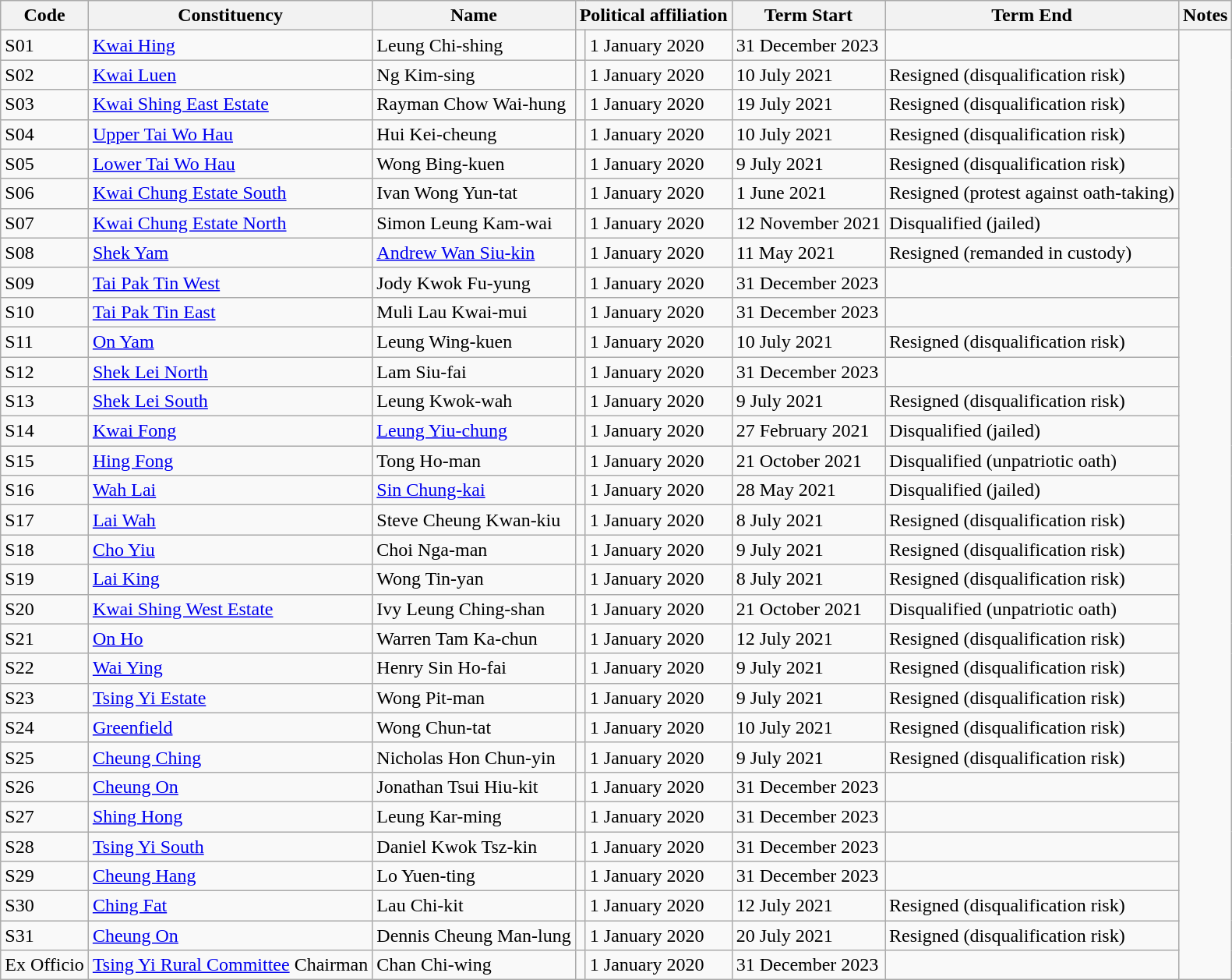<table class="wikitable sortable" border=1>
<tr>
<th>Code</th>
<th>Constituency</th>
<th>Name</th>
<th colspan=2>Political affiliation</th>
<th>Term Start</th>
<th>Term End</th>
<th>Notes</th>
</tr>
<tr>
<td>S01</td>
<td><a href='#'>Kwai Hing</a></td>
<td>Leung Chi-shing</td>
<td></td>
<td>1 January 2020</td>
<td>31 December 2023</td>
<td></td>
</tr>
<tr>
<td>S02</td>
<td><a href='#'>Kwai Luen</a></td>
<td>Ng Kim-sing</td>
<td></td>
<td>1 January 2020</td>
<td>10 July 2021</td>
<td>Resigned (disqualification risk)</td>
</tr>
<tr>
<td>S03</td>
<td><a href='#'>Kwai Shing East Estate</a></td>
<td>Rayman Chow Wai-hung</td>
<td></td>
<td>1 January 2020</td>
<td>19 July 2021</td>
<td>Resigned (disqualification risk)</td>
</tr>
<tr>
<td>S04</td>
<td><a href='#'>Upper Tai Wo Hau</a></td>
<td>Hui Kei-cheung</td>
<td></td>
<td>1 January 2020</td>
<td>10 July 2021</td>
<td>Resigned (disqualification risk)</td>
</tr>
<tr>
<td>S05</td>
<td><a href='#'>Lower Tai Wo Hau</a></td>
<td>Wong Bing-kuen</td>
<td></td>
<td>1 January 2020</td>
<td>9 July 2021</td>
<td>Resigned (disqualification risk)</td>
</tr>
<tr>
<td>S06</td>
<td><a href='#'>Kwai Chung Estate South</a></td>
<td>Ivan Wong Yun-tat</td>
<td></td>
<td>1 January 2020</td>
<td>1 June 2021</td>
<td>Resigned (protest against oath-taking)</td>
</tr>
<tr>
<td>S07</td>
<td><a href='#'>Kwai Chung Estate North</a></td>
<td>Simon Leung Kam-wai</td>
<td></td>
<td>1 January 2020</td>
<td>12 November 2021</td>
<td>Disqualified (jailed)</td>
</tr>
<tr>
<td>S08</td>
<td><a href='#'>Shek Yam</a></td>
<td><a href='#'>Andrew Wan Siu-kin</a></td>
<td></td>
<td>1 January 2020</td>
<td>11 May 2021</td>
<td>Resigned (remanded in custody)</td>
</tr>
<tr>
<td>S09</td>
<td><a href='#'>Tai Pak Tin West</a></td>
<td>Jody Kwok Fu-yung</td>
<td></td>
<td>1 January 2020</td>
<td>31 December 2023</td>
<td></td>
</tr>
<tr>
<td>S10</td>
<td><a href='#'>Tai Pak Tin East</a></td>
<td>Muli Lau Kwai-mui</td>
<td></td>
<td>1 January 2020</td>
<td>31 December 2023</td>
<td></td>
</tr>
<tr>
<td>S11</td>
<td><a href='#'>On Yam</a></td>
<td>Leung Wing-kuen</td>
<td></td>
<td>1 January 2020</td>
<td>10 July 2021</td>
<td>Resigned (disqualification risk)</td>
</tr>
<tr>
<td>S12</td>
<td><a href='#'>Shek Lei North</a></td>
<td>Lam Siu-fai</td>
<td></td>
<td>1 January 2020</td>
<td>31 December 2023</td>
<td></td>
</tr>
<tr>
<td>S13</td>
<td><a href='#'>Shek Lei South</a></td>
<td>Leung Kwok-wah</td>
<td></td>
<td>1 January 2020</td>
<td>9 July 2021</td>
<td>Resigned (disqualification risk)</td>
</tr>
<tr>
<td>S14</td>
<td><a href='#'>Kwai Fong</a></td>
<td><a href='#'>Leung Yiu-chung</a></td>
<td></td>
<td>1 January 2020</td>
<td>27 February 2021</td>
<td>Disqualified (jailed)</td>
</tr>
<tr>
<td>S15</td>
<td><a href='#'>Hing Fong</a></td>
<td>Tong Ho-man</td>
<td></td>
<td>1 January 2020</td>
<td>21 October 2021</td>
<td>Disqualified (unpatriotic oath)</td>
</tr>
<tr>
<td>S16</td>
<td><a href='#'>Wah Lai</a></td>
<td><a href='#'>Sin Chung-kai</a></td>
<td></td>
<td>1 January 2020</td>
<td>28 May 2021</td>
<td>Disqualified (jailed)</td>
</tr>
<tr>
<td>S17</td>
<td><a href='#'>Lai Wah</a></td>
<td>Steve Cheung Kwan-kiu</td>
<td></td>
<td>1 January 2020</td>
<td>8 July 2021</td>
<td>Resigned (disqualification risk)</td>
</tr>
<tr>
<td>S18</td>
<td><a href='#'>Cho Yiu</a></td>
<td>Choi Nga-man</td>
<td></td>
<td>1 January 2020</td>
<td>9 July 2021</td>
<td>Resigned (disqualification risk)</td>
</tr>
<tr>
<td>S19</td>
<td><a href='#'>Lai King</a></td>
<td>Wong Tin-yan</td>
<td></td>
<td>1 January 2020</td>
<td>8 July 2021</td>
<td>Resigned (disqualification risk)</td>
</tr>
<tr>
<td>S20</td>
<td><a href='#'>Kwai Shing West Estate</a></td>
<td>Ivy Leung Ching-shan</td>
<td></td>
<td>1 January 2020</td>
<td>21 October 2021</td>
<td>Disqualified (unpatriotic oath)</td>
</tr>
<tr>
<td>S21</td>
<td><a href='#'>On Ho</a></td>
<td>Warren Tam Ka-chun</td>
<td></td>
<td>1 January 2020</td>
<td>12 July 2021</td>
<td>Resigned (disqualification risk)</td>
</tr>
<tr>
<td>S22</td>
<td><a href='#'>Wai Ying</a></td>
<td>Henry Sin Ho-fai</td>
<td></td>
<td>1 January 2020</td>
<td>9 July 2021</td>
<td>Resigned (disqualification risk)</td>
</tr>
<tr>
<td>S23</td>
<td><a href='#'>Tsing Yi Estate</a></td>
<td>Wong Pit-man</td>
<td></td>
<td>1 January 2020</td>
<td>9 July 2021</td>
<td>Resigned (disqualification risk)</td>
</tr>
<tr>
<td>S24</td>
<td><a href='#'>Greenfield</a></td>
<td>Wong Chun-tat</td>
<td></td>
<td>1 January 2020</td>
<td>10 July 2021</td>
<td>Resigned (disqualification risk)</td>
</tr>
<tr>
<td>S25</td>
<td><a href='#'>Cheung Ching</a></td>
<td>Nicholas Hon Chun-yin</td>
<td></td>
<td>1 January 2020</td>
<td>9 July 2021</td>
<td>Resigned (disqualification risk)</td>
</tr>
<tr>
<td>S26</td>
<td><a href='#'>Cheung On</a></td>
<td>Jonathan Tsui Hiu-kit</td>
<td></td>
<td>1 January 2020</td>
<td>31 December 2023</td>
<td></td>
</tr>
<tr>
<td>S27</td>
<td><a href='#'>Shing Hong</a></td>
<td>Leung Kar-ming</td>
<td></td>
<td>1 January 2020</td>
<td>31 December 2023</td>
<td></td>
</tr>
<tr>
<td>S28</td>
<td><a href='#'>Tsing Yi South</a></td>
<td>Daniel Kwok Tsz-kin</td>
<td></td>
<td>1 January 2020</td>
<td>31 December 2023</td>
<td></td>
</tr>
<tr>
<td>S29</td>
<td><a href='#'>Cheung Hang</a></td>
<td>Lo Yuen-ting</td>
<td></td>
<td>1 January 2020</td>
<td>31 December 2023</td>
<td></td>
</tr>
<tr>
<td>S30</td>
<td><a href='#'>Ching Fat</a></td>
<td>Lau Chi-kit</td>
<td></td>
<td>1 January 2020</td>
<td>12 July 2021</td>
<td>Resigned (disqualification risk)</td>
</tr>
<tr>
<td>S31</td>
<td><a href='#'>Cheung On</a></td>
<td>Dennis Cheung Man-lung</td>
<td></td>
<td>1 January 2020</td>
<td>20 July 2021</td>
<td>Resigned (disqualification risk)</td>
</tr>
<tr>
<td>Ex Officio</td>
<td><a href='#'>Tsing Yi Rural Committee</a> Chairman</td>
<td>Chan Chi-wing</td>
<td></td>
<td>1 January 2020</td>
<td>31 December 2023</td>
<td></td>
</tr>
</table>
